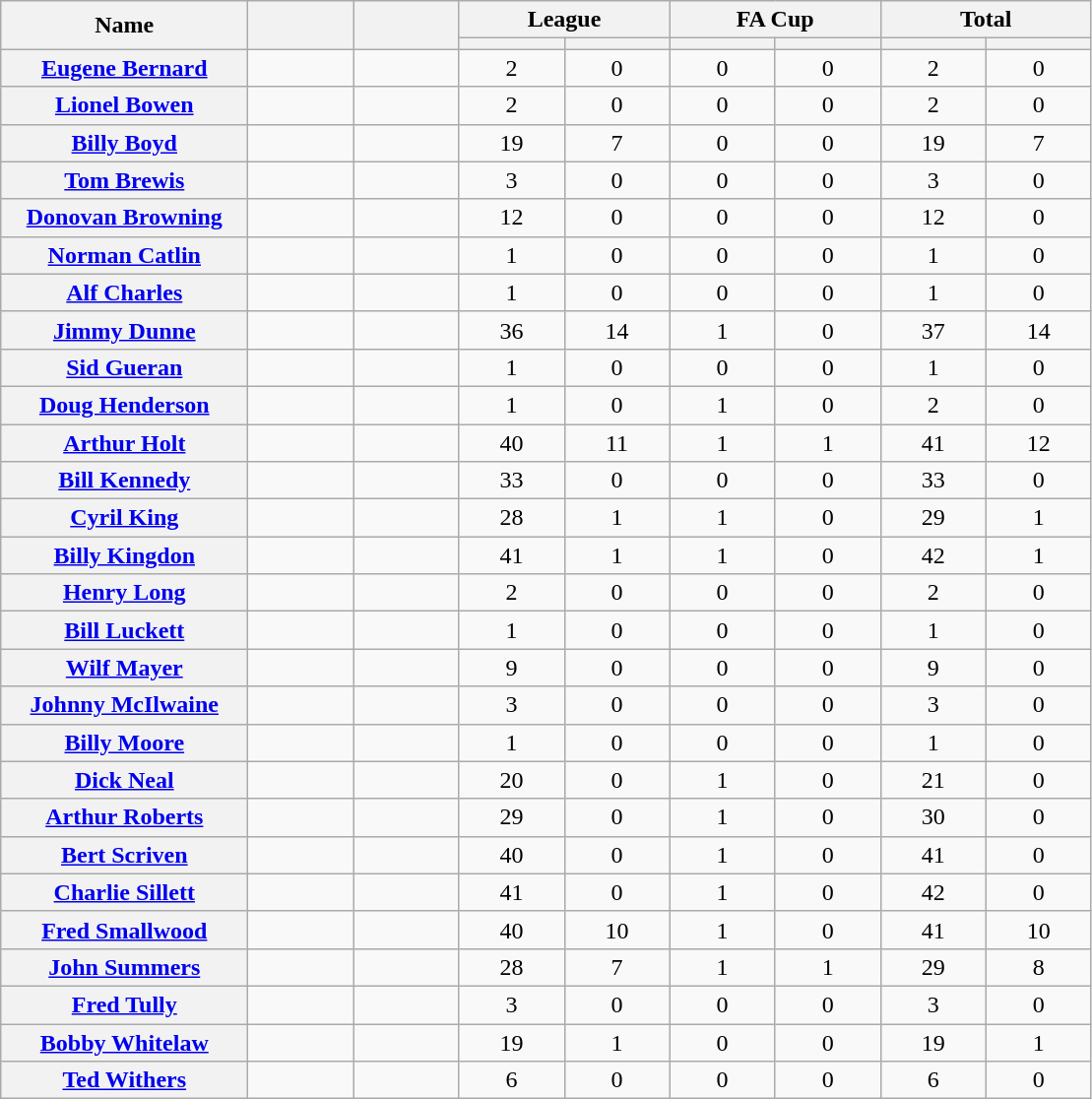<table class="wikitable plainrowheaders" style="text-align:center;">
<tr>
<th scope="col" rowspan="2" style="width:10em;">Name</th>
<th scope="col" rowspan="2" style="width:4em;"></th>
<th scope="col" rowspan="2" style="width:4em;"></th>
<th scope="col" colspan="2">League</th>
<th scope="col" colspan="2">FA Cup</th>
<th scope="col" colspan="2">Total</th>
</tr>
<tr>
<th scope="col" style="width:4em;"></th>
<th scope="col" style="width:4em;"></th>
<th scope="col" style="width:4em;"></th>
<th scope="col" style="width:4em;"></th>
<th scope="col" style="width:4em;"></th>
<th scope="col" style="width:4em;"></th>
</tr>
<tr>
<th scope="row"><a href='#'>Eugene Bernard</a></th>
<td></td>
<td></td>
<td>2</td>
<td>0</td>
<td>0</td>
<td>0</td>
<td>2</td>
<td>0</td>
</tr>
<tr>
<th scope="row"><a href='#'>Lionel Bowen</a></th>
<td></td>
<td></td>
<td>2</td>
<td>0</td>
<td>0</td>
<td>0</td>
<td>2</td>
<td>0</td>
</tr>
<tr>
<th scope="row"><a href='#'>Billy Boyd</a></th>
<td></td>
<td></td>
<td>19</td>
<td>7</td>
<td>0</td>
<td>0</td>
<td>19</td>
<td>7</td>
</tr>
<tr>
<th scope="row"><a href='#'>Tom Brewis</a></th>
<td></td>
<td></td>
<td>3</td>
<td>0</td>
<td>0</td>
<td>0</td>
<td>3</td>
<td>0</td>
</tr>
<tr>
<th scope="row"><a href='#'>Donovan Browning</a></th>
<td></td>
<td></td>
<td>12</td>
<td>0</td>
<td>0</td>
<td>0</td>
<td>12</td>
<td>0</td>
</tr>
<tr>
<th scope="row"><a href='#'>Norman Catlin</a></th>
<td></td>
<td></td>
<td>1</td>
<td>0</td>
<td>0</td>
<td>0</td>
<td>1</td>
<td>0</td>
</tr>
<tr>
<th scope="row"><a href='#'>Alf Charles</a></th>
<td></td>
<td></td>
<td>1</td>
<td>0</td>
<td>0</td>
<td>0</td>
<td>1</td>
<td>0</td>
</tr>
<tr>
<th scope="row"><a href='#'>Jimmy Dunne</a></th>
<td></td>
<td></td>
<td>36</td>
<td>14</td>
<td>1</td>
<td>0</td>
<td>37</td>
<td>14</td>
</tr>
<tr>
<th scope="row"><a href='#'>Sid Gueran</a></th>
<td></td>
<td></td>
<td>1</td>
<td>0</td>
<td>0</td>
<td>0</td>
<td>1</td>
<td>0</td>
</tr>
<tr>
<th scope="row"><a href='#'>Doug Henderson</a></th>
<td></td>
<td></td>
<td>1</td>
<td>0</td>
<td>1</td>
<td>0</td>
<td>2</td>
<td>0</td>
</tr>
<tr>
<th scope="row"><a href='#'>Arthur Holt</a></th>
<td></td>
<td></td>
<td>40</td>
<td>11</td>
<td>1</td>
<td>1</td>
<td>41</td>
<td>12</td>
</tr>
<tr>
<th scope="row"><a href='#'>Bill Kennedy</a></th>
<td></td>
<td></td>
<td>33</td>
<td>0</td>
<td>0</td>
<td>0</td>
<td>33</td>
<td>0</td>
</tr>
<tr>
<th scope="row"><a href='#'>Cyril King</a></th>
<td></td>
<td></td>
<td>28</td>
<td>1</td>
<td>1</td>
<td>0</td>
<td>29</td>
<td>1</td>
</tr>
<tr>
<th scope="row"><a href='#'>Billy Kingdon</a></th>
<td></td>
<td></td>
<td>41</td>
<td>1</td>
<td>1</td>
<td>0</td>
<td>42</td>
<td>1</td>
</tr>
<tr>
<th scope="row"><a href='#'>Henry Long</a></th>
<td></td>
<td></td>
<td>2</td>
<td>0</td>
<td>0</td>
<td>0</td>
<td>2</td>
<td>0</td>
</tr>
<tr>
<th scope="row"><a href='#'>Bill Luckett</a></th>
<td></td>
<td></td>
<td>1</td>
<td>0</td>
<td>0</td>
<td>0</td>
<td>1</td>
<td>0</td>
</tr>
<tr>
<th scope="row"><a href='#'>Wilf Mayer</a></th>
<td></td>
<td></td>
<td>9</td>
<td>0</td>
<td>0</td>
<td>0</td>
<td>9</td>
<td>0</td>
</tr>
<tr>
<th scope="row"><a href='#'>Johnny McIlwaine</a></th>
<td></td>
<td></td>
<td>3</td>
<td>0</td>
<td>0</td>
<td>0</td>
<td>3</td>
<td>0</td>
</tr>
<tr>
<th scope="row"><a href='#'>Billy Moore</a></th>
<td></td>
<td></td>
<td>1</td>
<td>0</td>
<td>0</td>
<td>0</td>
<td>1</td>
<td>0</td>
</tr>
<tr>
<th scope="row"><a href='#'>Dick Neal</a></th>
<td></td>
<td></td>
<td>20</td>
<td>0</td>
<td>1</td>
<td>0</td>
<td>21</td>
<td>0</td>
</tr>
<tr>
<th scope="row"><a href='#'>Arthur Roberts</a></th>
<td></td>
<td></td>
<td>29</td>
<td>0</td>
<td>1</td>
<td>0</td>
<td>30</td>
<td>0</td>
</tr>
<tr>
<th scope="row"><a href='#'>Bert Scriven</a></th>
<td></td>
<td></td>
<td>40</td>
<td>0</td>
<td>1</td>
<td>0</td>
<td>41</td>
<td>0</td>
</tr>
<tr>
<th scope="row"><a href='#'>Charlie Sillett</a></th>
<td></td>
<td></td>
<td>41</td>
<td>0</td>
<td>1</td>
<td>0</td>
<td>42</td>
<td>0</td>
</tr>
<tr>
<th scope="row"><a href='#'>Fred Smallwood</a></th>
<td></td>
<td></td>
<td>40</td>
<td>10</td>
<td>1</td>
<td>0</td>
<td>41</td>
<td>10</td>
</tr>
<tr>
<th scope="row"><a href='#'>John Summers</a></th>
<td></td>
<td></td>
<td>28</td>
<td>7</td>
<td>1</td>
<td>1</td>
<td>29</td>
<td>8</td>
</tr>
<tr>
<th scope="row"><a href='#'>Fred Tully</a></th>
<td></td>
<td></td>
<td>3</td>
<td>0</td>
<td>0</td>
<td>0</td>
<td>3</td>
<td>0</td>
</tr>
<tr>
<th scope="row"><a href='#'>Bobby Whitelaw</a></th>
<td></td>
<td></td>
<td>19</td>
<td>1</td>
<td>0</td>
<td>0</td>
<td>19</td>
<td>1</td>
</tr>
<tr>
<th scope="row"><a href='#'>Ted Withers</a></th>
<td></td>
<td></td>
<td>6</td>
<td>0</td>
<td>0</td>
<td>0</td>
<td>6</td>
<td>0</td>
</tr>
</table>
